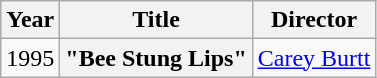<table class="wikitable plainrowheaders">
<tr>
<th>Year</th>
<th>Title</th>
<th>Director</th>
</tr>
<tr>
<td>1995</td>
<th scope="row">"Bee Stung Lips"</th>
<td><a href='#'>Carey Burtt</a></td>
</tr>
</table>
